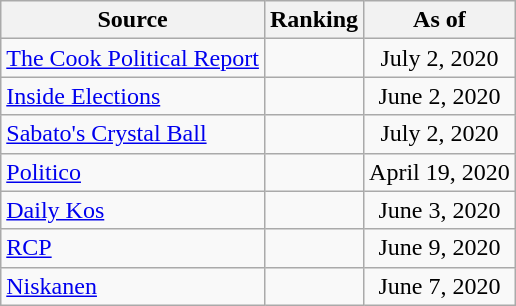<table class="wikitable" style="text-align:center">
<tr>
<th>Source</th>
<th>Ranking</th>
<th>As of</th>
</tr>
<tr>
<td align=left><a href='#'>The Cook Political Report</a></td>
<td></td>
<td>July 2, 2020</td>
</tr>
<tr>
<td align=left><a href='#'>Inside Elections</a></td>
<td></td>
<td>June 2, 2020</td>
</tr>
<tr>
<td align=left><a href='#'>Sabato's Crystal Ball</a></td>
<td></td>
<td>July 2, 2020</td>
</tr>
<tr>
<td align="left"><a href='#'>Politico</a></td>
<td></td>
<td>April 19, 2020</td>
</tr>
<tr>
<td align="left"><a href='#'>Daily Kos</a></td>
<td></td>
<td>June 3, 2020</td>
</tr>
<tr>
<td align="left"><a href='#'>RCP</a></td>
<td></td>
<td>June 9, 2020</td>
</tr>
<tr>
<td align="left"><a href='#'>Niskanen</a></td>
<td></td>
<td>June 7, 2020</td>
</tr>
</table>
